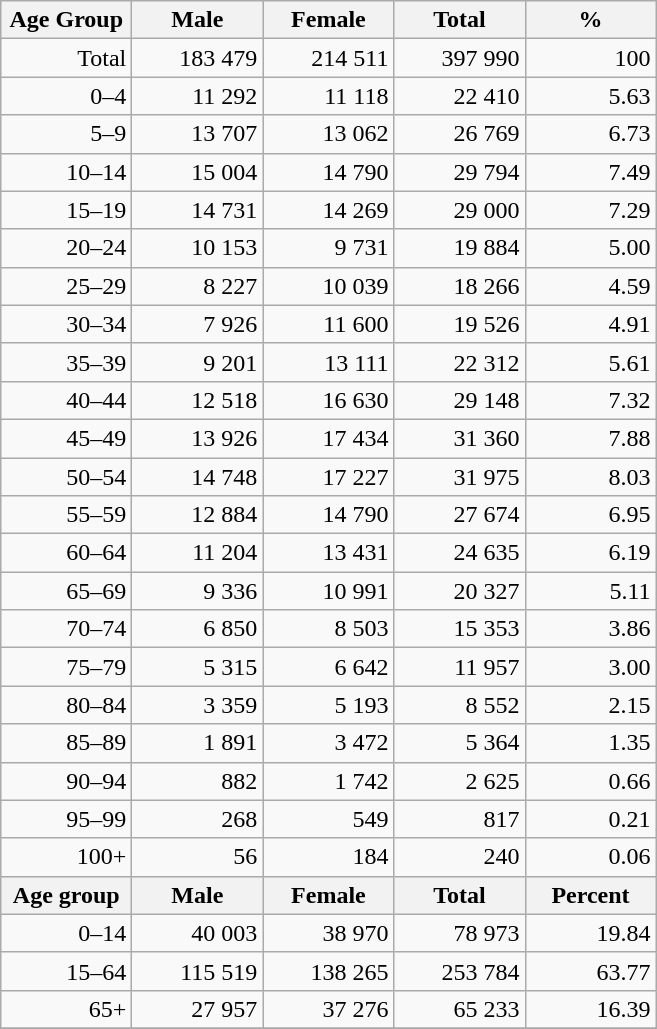<table class="wikitable">
<tr>
<th width="80pt">Age Group</th>
<th width="80pt">Male</th>
<th width="80pt">Female</th>
<th width="80pt">Total</th>
<th width="80pt">%</th>
</tr>
<tr>
<td align="right">Total</td>
<td align="right">183 479</td>
<td align="right">214 511</td>
<td align="right">397 990</td>
<td align="right">100</td>
</tr>
<tr>
<td align="right">0–4</td>
<td align="right">11 292</td>
<td align="right">11 118</td>
<td align="right">22 410</td>
<td align="right">5.63</td>
</tr>
<tr>
<td align="right">5–9</td>
<td align="right">13 707</td>
<td align="right">13 062</td>
<td align="right">26 769</td>
<td align="right">6.73</td>
</tr>
<tr>
<td align="right">10–14</td>
<td align="right">15 004</td>
<td align="right">14 790</td>
<td align="right">29 794</td>
<td align="right">7.49</td>
</tr>
<tr>
<td align="right">15–19</td>
<td align="right">14 731</td>
<td align="right">14 269</td>
<td align="right">29 000</td>
<td align="right">7.29</td>
</tr>
<tr>
<td align="right">20–24</td>
<td align="right">10 153</td>
<td align="right">9 731</td>
<td align="right">19 884</td>
<td align="right">5.00</td>
</tr>
<tr>
<td align="right">25–29</td>
<td align="right">8 227</td>
<td align="right">10 039</td>
<td align="right">18 266</td>
<td align="right">4.59</td>
</tr>
<tr>
<td align="right">30–34</td>
<td align="right">7 926</td>
<td align="right">11 600</td>
<td align="right">19 526</td>
<td align="right">4.91</td>
</tr>
<tr>
<td align="right">35–39</td>
<td align="right">9 201</td>
<td align="right">13 111</td>
<td align="right">22 312</td>
<td align="right">5.61</td>
</tr>
<tr>
<td align="right">40–44</td>
<td align="right">12 518</td>
<td align="right">16 630</td>
<td align="right">29 148</td>
<td align="right">7.32</td>
</tr>
<tr>
<td align="right">45–49</td>
<td align="right">13 926</td>
<td align="right">17 434</td>
<td align="right">31 360</td>
<td align="right">7.88</td>
</tr>
<tr>
<td align="right">50–54</td>
<td align="right">14 748</td>
<td align="right">17 227</td>
<td align="right">31 975</td>
<td align="right">8.03</td>
</tr>
<tr>
<td align="right">55–59</td>
<td align="right">12 884</td>
<td align="right">14 790</td>
<td align="right">27 674</td>
<td align="right">6.95</td>
</tr>
<tr>
<td align="right">60–64</td>
<td align="right">11 204</td>
<td align="right">13 431</td>
<td align="right">24 635</td>
<td align="right">6.19</td>
</tr>
<tr>
<td align="right">65–69</td>
<td align="right">9 336</td>
<td align="right">10 991</td>
<td align="right">20 327</td>
<td align="right">5.11</td>
</tr>
<tr>
<td align="right">70–74</td>
<td align="right">6 850</td>
<td align="right">8 503</td>
<td align="right">15 353</td>
<td align="right">3.86</td>
</tr>
<tr>
<td align="right">75–79</td>
<td align="right">5 315</td>
<td align="right">6 642</td>
<td align="right">11 957</td>
<td align="right">3.00</td>
</tr>
<tr>
<td align="right">80–84</td>
<td align="right">3 359</td>
<td align="right">5 193</td>
<td align="right">8 552</td>
<td align="right">2.15</td>
</tr>
<tr>
<td align="right">85–89</td>
<td align="right">1 891</td>
<td align="right">3 472</td>
<td align="right">5 364</td>
<td align="right">1.35</td>
</tr>
<tr>
<td align="right">90–94</td>
<td align="right">882</td>
<td align="right">1 742</td>
<td align="right">2 625</td>
<td align="right">0.66</td>
</tr>
<tr>
<td align="right">95–99</td>
<td align="right">268</td>
<td align="right">549</td>
<td align="right">817</td>
<td align="right">0.21</td>
</tr>
<tr>
<td align="right">100+</td>
<td align="right">56</td>
<td align="right">184</td>
<td align="right">240</td>
<td align="right">0.06</td>
</tr>
<tr>
<th width="50">Age group</th>
<th width="80pt">Male</th>
<th width="80">Female</th>
<th width="80">Total</th>
<th width="50">Percent</th>
</tr>
<tr>
<td align="right">0–14</td>
<td align="right">40 003</td>
<td align="right">38 970</td>
<td align="right">78 973</td>
<td align="right">19.84</td>
</tr>
<tr>
<td align="right">15–64</td>
<td align="right">115 519</td>
<td align="right">138 265</td>
<td align="right">253 784</td>
<td align="right">63.77</td>
</tr>
<tr>
<td align="right">65+</td>
<td align="right">27 957</td>
<td align="right">37 276</td>
<td align="right">65 233</td>
<td align="right">16.39</td>
</tr>
<tr>
</tr>
</table>
